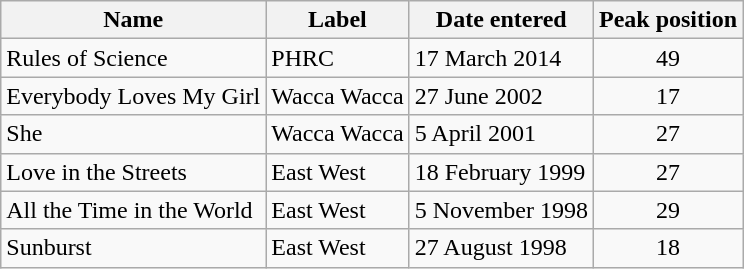<table class="wikitable sortable">
<tr>
<th>Name</th>
<th>Label</th>
<th>Date entered</th>
<th>Peak position</th>
</tr>
<tr>
<td>Rules of Science</td>
<td>PHRC</td>
<td>17 March 2014</td>
<td align="center">49</td>
</tr>
<tr>
<td>Everybody Loves My Girl</td>
<td>Wacca Wacca</td>
<td>27 June 2002</td>
<td align="center">17</td>
</tr>
<tr>
<td>She</td>
<td>Wacca Wacca</td>
<td>5 April 2001</td>
<td align="center">27</td>
</tr>
<tr>
<td>Love in the Streets</td>
<td>East West</td>
<td>18 February 1999</td>
<td align="center">27</td>
</tr>
<tr>
<td>All the Time in the World</td>
<td>East West</td>
<td>5 November 1998</td>
<td align="center">29</td>
</tr>
<tr>
<td>Sunburst</td>
<td>East West</td>
<td>27 August 1998</td>
<td align="center">18</td>
</tr>
</table>
